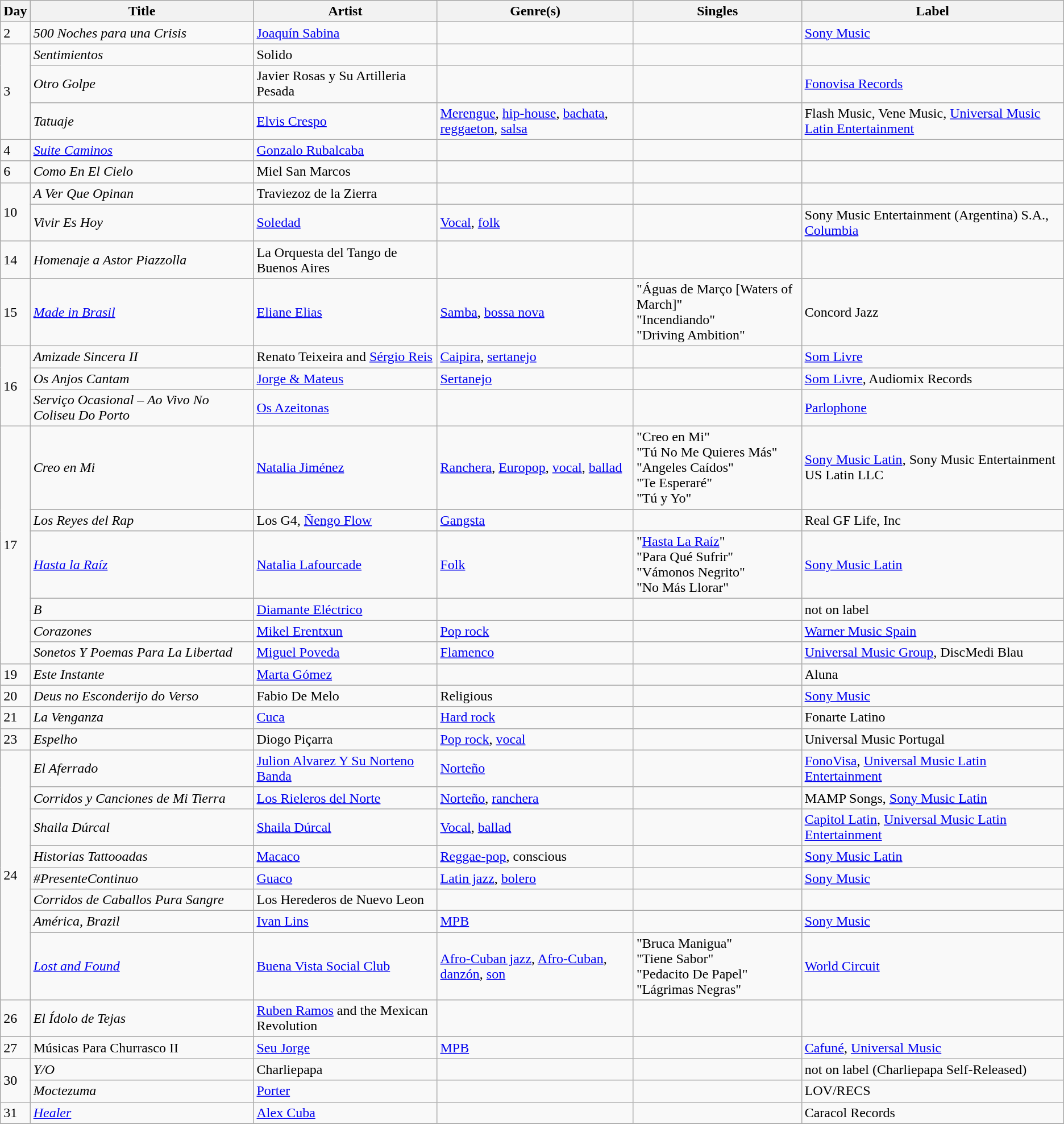<table class="wikitable sortable" style="text-align: left;">
<tr>
<th>Day</th>
<th>Title</th>
<th>Artist</th>
<th>Genre(s)</th>
<th>Singles</th>
<th>Label</th>
</tr>
<tr>
<td>2</td>
<td><em>500 Noches para una Crisis</em></td>
<td><a href='#'>Joaquín Sabina</a></td>
<td></td>
<td></td>
<td><a href='#'>Sony Music</a></td>
</tr>
<tr>
<td rowspan="3">3</td>
<td><em>Sentimientos</em></td>
<td>Solido</td>
<td></td>
<td></td>
<td></td>
</tr>
<tr>
<td><em>Otro Golpe</em></td>
<td>Javier Rosas y Su Artilleria Pesada</td>
<td></td>
<td></td>
<td><a href='#'>Fonovisa Records</a></td>
</tr>
<tr>
<td><em>Tatuaje</em></td>
<td><a href='#'>Elvis Crespo</a></td>
<td><a href='#'>Merengue</a>, <a href='#'>hip-house</a>, <a href='#'>bachata</a>, <a href='#'>reggaeton</a>, <a href='#'>salsa</a></td>
<td></td>
<td>Flash Music, Vene Music, <a href='#'>Universal Music Latin Entertainment</a></td>
</tr>
<tr>
<td>4</td>
<td><em><a href='#'>Suite Caminos</a></em></td>
<td><a href='#'>Gonzalo Rubalcaba</a></td>
<td></td>
<td></td>
<td></td>
</tr>
<tr>
<td>6</td>
<td><em>Como En El Cielo</em></td>
<td>Miel San Marcos</td>
<td></td>
<td></td>
<td></td>
</tr>
<tr>
<td rowspan="2">10</td>
<td><em>A Ver Que Opinan</em></td>
<td>Traviezoz de la Zierra</td>
<td></td>
<td></td>
<td></td>
</tr>
<tr>
<td><em>Vivir Es Hoy</em></td>
<td><a href='#'>Soledad</a></td>
<td><a href='#'>Vocal</a>, <a href='#'>folk</a></td>
<td></td>
<td>Sony Music Entertainment (Argentina) S.A., <a href='#'>Columbia</a></td>
</tr>
<tr>
<td>14</td>
<td><em>Homenaje a Astor Piazzolla</em></td>
<td>La Orquesta del Tango de Buenos Aires</td>
<td></td>
<td></td>
<td></td>
</tr>
<tr>
<td>15</td>
<td><em><a href='#'>Made in Brasil</a></em></td>
<td><a href='#'>Eliane Elias</a></td>
<td><a href='#'>Samba</a>, <a href='#'>bossa nova</a></td>
<td>"Águas de Março [Waters of March]"<br>"Incendiando"<br>"Driving Ambition"</td>
<td>Concord Jazz</td>
</tr>
<tr>
<td rowspan="3">16</td>
<td><em>Amizade Sincera II</em></td>
<td>Renato Teixeira and <a href='#'>Sérgio Reis</a></td>
<td><a href='#'>Caipira</a>, <a href='#'>sertanejo</a></td>
<td></td>
<td><a href='#'>Som Livre</a></td>
</tr>
<tr>
<td><em>Os Anjos Cantam</em></td>
<td><a href='#'>Jorge & Mateus</a></td>
<td><a href='#'>Sertanejo</a></td>
<td></td>
<td><a href='#'>Som Livre</a>, Audiomix Records</td>
</tr>
<tr>
<td><em>Serviço Ocasional – Ao Vivo No Coliseu Do Porto</em></td>
<td><a href='#'>Os Azeitonas</a></td>
<td></td>
<td></td>
<td><a href='#'>Parlophone</a></td>
</tr>
<tr>
<td rowspan="6">17</td>
<td><em>Creo en Mi</em></td>
<td><a href='#'>Natalia Jiménez</a></td>
<td><a href='#'>Ranchera</a>, <a href='#'>Europop</a>, <a href='#'>vocal</a>, <a href='#'>ballad</a></td>
<td>"Creo en Mi"<br>"Tú No Me Quieres Más"<br>"Angeles Caídos"<br>"Te Esperaré"<br>"Tú y Yo"</td>
<td><a href='#'>Sony Music Latin</a>, Sony Music Entertainment US Latin LLC</td>
</tr>
<tr>
<td><em>Los Reyes del Rap</em></td>
<td>Los G4, <a href='#'>Ñengo Flow</a></td>
<td><a href='#'>Gangsta</a></td>
<td></td>
<td>Real GF Life, Inc</td>
</tr>
<tr>
<td><em><a href='#'>Hasta la Raíz</a></em></td>
<td><a href='#'>Natalia Lafourcade</a></td>
<td><a href='#'>Folk</a></td>
<td>"<a href='#'>Hasta La Raíz</a>"<br>"Para Qué Sufrir"<br>"Vámonos Negrito"<br>"No Más Llorar"</td>
<td><a href='#'>Sony Music Latin</a></td>
</tr>
<tr>
<td><em>B</em></td>
<td><a href='#'>Diamante Eléctrico</a></td>
<td></td>
<td></td>
<td>not on label</td>
</tr>
<tr>
<td><em>Corazones</em></td>
<td><a href='#'>Mikel Erentxun</a></td>
<td><a href='#'>Pop rock</a></td>
<td></td>
<td><a href='#'>Warner Music Spain</a></td>
</tr>
<tr>
<td><em>Sonetos Y Poemas Para La Libertad</em></td>
<td><a href='#'>Miguel Poveda</a></td>
<td><a href='#'>Flamenco</a></td>
<td></td>
<td><a href='#'>Universal Music Group</a>, DiscMedi Blau</td>
</tr>
<tr>
<td>19</td>
<td><em>Este Instante</em></td>
<td><a href='#'>Marta Gómez</a></td>
<td></td>
<td></td>
<td>Aluna</td>
</tr>
<tr>
<td>20</td>
<td><em>Deus no Esconderijo do Verso</em></td>
<td>Fabio De Melo</td>
<td>Religious</td>
<td></td>
<td><a href='#'>Sony Music</a></td>
</tr>
<tr>
<td>21</td>
<td><em>La Venganza</em></td>
<td><a href='#'>Cuca</a></td>
<td><a href='#'>Hard rock</a></td>
<td></td>
<td>Fonarte Latino</td>
</tr>
<tr>
<td>23</td>
<td><em>Espelho</em></td>
<td>Diogo Piçarra</td>
<td><a href='#'>Pop rock</a>, <a href='#'>vocal</a></td>
<td></td>
<td>Universal Music Portugal</td>
</tr>
<tr>
<td rowspan="8">24</td>
<td><em>El Aferrado</em></td>
<td><a href='#'>Julion Alvarez Y Su Norteno Banda</a></td>
<td><a href='#'>Norteño</a></td>
<td></td>
<td><a href='#'>FonoVisa</a>, <a href='#'>Universal Music Latin Entertainment</a></td>
</tr>
<tr>
<td><em>Corridos y Canciones de Mi Tierra</em></td>
<td><a href='#'>Los Rieleros del Norte</a></td>
<td><a href='#'>Norteño</a>, <a href='#'>ranchera</a></td>
<td></td>
<td>MAMP Songs, <a href='#'>Sony Music Latin</a></td>
</tr>
<tr>
<td><em>Shaila Dúrcal</em></td>
<td><a href='#'>Shaila Dúrcal</a></td>
<td><a href='#'>Vocal</a>, <a href='#'>ballad</a></td>
<td></td>
<td><a href='#'>Capitol Latin</a>, <a href='#'>Universal Music Latin Entertainment</a></td>
</tr>
<tr>
<td><em>Historias Tattooadas</em></td>
<td><a href='#'>Macaco</a></td>
<td><a href='#'>Reggae-pop</a>, conscious</td>
<td></td>
<td><a href='#'>Sony Music Latin</a></td>
</tr>
<tr>
<td><em>#PresenteContinuo</em></td>
<td><a href='#'>Guaco</a></td>
<td><a href='#'>Latin jazz</a>, <a href='#'>bolero</a></td>
<td></td>
<td><a href='#'>Sony Music</a></td>
</tr>
<tr>
<td><em>Corridos de Caballos Pura Sangre</em></td>
<td>Los Herederos de Nuevo Leon</td>
<td></td>
<td></td>
<td></td>
</tr>
<tr>
<td><em>América, Brazil</em></td>
<td><a href='#'>Ivan Lins</a></td>
<td><a href='#'>MPB</a></td>
<td></td>
<td><a href='#'>Sony Music</a></td>
</tr>
<tr>
<td><em><a href='#'>Lost and Found</a></em></td>
<td><a href='#'>Buena Vista Social Club</a></td>
<td><a href='#'>Afro-Cuban jazz</a>, <a href='#'>Afro-Cuban</a>, <a href='#'>danzón</a>, <a href='#'>son</a></td>
<td>"Bruca Manigua"<br>"Tiene Sabor"<br>"Pedacito De Papel"<br>"Lágrimas Negras"</td>
<td><a href='#'>World Circuit</a></td>
</tr>
<tr>
<td>26</td>
<td><em>El Ídolo de Tejas</em></td>
<td><a href='#'>Ruben Ramos</a> and the Mexican Revolution</td>
<td></td>
<td></td>
<td></td>
</tr>
<tr>
<td>27</td>
<td>Músicas Para Churrasco II</td>
<td><a href='#'>Seu Jorge</a></td>
<td><a href='#'>MPB</a></td>
<td></td>
<td><a href='#'>Cafuné</a>, <a href='#'>Universal Music</a></td>
</tr>
<tr>
<td rowspan="2">30</td>
<td><em>Y/O</em></td>
<td>Charliepapa</td>
<td></td>
<td></td>
<td>not on label (Charliepapa Self-Released)</td>
</tr>
<tr>
<td><em>Moctezuma</em></td>
<td><a href='#'>Porter</a></td>
<td></td>
<td></td>
<td>LOV/RECS</td>
</tr>
<tr>
<td>31</td>
<td><em><a href='#'>Healer</a></em></td>
<td><a href='#'>Alex Cuba</a></td>
<td></td>
<td></td>
<td>Caracol Records</td>
</tr>
<tr>
</tr>
</table>
